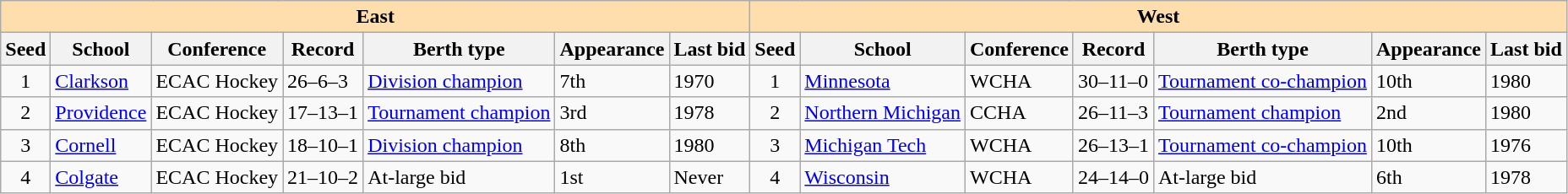<table class="wikitable">
<tr>
<th colspan="7" style="background:#ffdead;">East</th>
<th colspan="7" style="background:#ffdead;">West</th>
</tr>
<tr>
<th>Seed</th>
<th>School</th>
<th>Conference</th>
<th>Record</th>
<th>Berth type</th>
<th>Appearance</th>
<th>Last bid</th>
<th>Seed</th>
<th>School</th>
<th>Conference</th>
<th>Record</th>
<th>Berth type</th>
<th>Appearance</th>
<th>Last bid</th>
</tr>
<tr>
<td align=center>1</td>
<td><a href='#'>Clarkson</a></td>
<td>ECAC Hockey</td>
<td>26–6–3</td>
<td><a href='#'>Division champion</a></td>
<td>7th</td>
<td>1970</td>
<td align=center>1</td>
<td><a href='#'>Minnesota</a></td>
<td>WCHA</td>
<td>30–11–0</td>
<td><a href='#'>Tournament co-champion</a></td>
<td>10th</td>
<td>1980</td>
</tr>
<tr>
<td align=center>2</td>
<td><a href='#'>Providence</a></td>
<td>ECAC Hockey</td>
<td>17–13–1</td>
<td><a href='#'>Tournament champion</a></td>
<td>3rd</td>
<td>1978</td>
<td align=center>2</td>
<td><a href='#'>Northern Michigan</a></td>
<td>CCHA</td>
<td>26–11–3</td>
<td><a href='#'>Tournament champion</a></td>
<td>2nd</td>
<td>1980</td>
</tr>
<tr>
<td align=center>3</td>
<td><a href='#'>Cornell</a></td>
<td>ECAC Hockey</td>
<td>18–10–1</td>
<td><a href='#'>Division champion</a></td>
<td>8th</td>
<td>1980</td>
<td align=center>3</td>
<td><a href='#'>Michigan Tech</a></td>
<td>WCHA</td>
<td>26–13–1</td>
<td><a href='#'>Tournament co-champion</a></td>
<td>10th</td>
<td>1976</td>
</tr>
<tr>
<td align=center>4</td>
<td><a href='#'>Colgate</a></td>
<td>ECAC Hockey</td>
<td>21–10–2</td>
<td>At-large bid</td>
<td>1st</td>
<td>Never</td>
<td align=center>4</td>
<td><a href='#'>Wisconsin</a></td>
<td>WCHA</td>
<td>24–14–0</td>
<td>At-large bid</td>
<td>6th</td>
<td>1978</td>
</tr>
</table>
